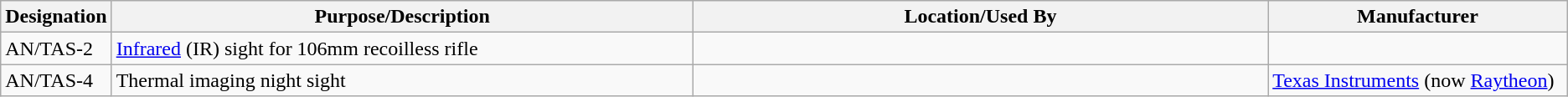<table class="wikitable sortable">
<tr>
<th scope="col">Designation</th>
<th scope="col" style="width: 500px;">Purpose/Description</th>
<th scope="col" style="width: 500px;">Location/Used By</th>
<th scope="col" style="width: 250px;">Manufacturer</th>
</tr>
<tr>
<td>AN/TAS-2</td>
<td><a href='#'>Infrared</a> (IR) sight for 106mm recoilless rifle</td>
<td></td>
<td></td>
</tr>
<tr>
<td>AN/TAS-4</td>
<td>Thermal imaging night sight</td>
<td></td>
<td><a href='#'>Texas Instruments</a> (now <a href='#'>Raytheon</a>)</td>
</tr>
</table>
